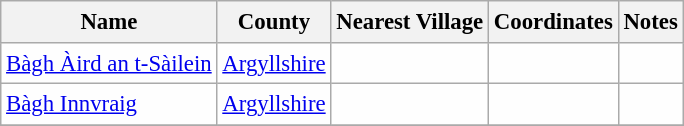<table class="wikitable sortable" style="table-layout:fixed;background-color:#FEFEFE;font-size:95%;padding:0.30em;line-height:1.35em;">
<tr>
<th scope="col">Name</th>
<th scope="col">County</th>
<th scope="col">Nearest Village</th>
<th scope="col" data-sort-type="number">Coordinates</th>
<th scope="col">Notes</th>
</tr>
<tr>
<td><a href='#'>Bàgh Àird an t-Sàilein</a></td>
<td><a href='#'>Argyllshire</a></td>
<td></td>
<td></td>
<td></td>
</tr>
<tr>
<td><a href='#'>Bàgh Innvraig</a></td>
<td><a href='#'>Argyllshire</a></td>
<td></td>
<td></td>
<td></td>
</tr>
<tr>
</tr>
</table>
